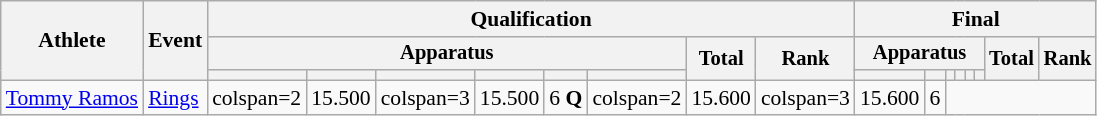<table class="wikitable" style="font-size:90%">
<tr>
<th rowspan=3>Athlete</th>
<th rowspan=3>Event</th>
<th colspan =8>Qualification</th>
<th colspan =8>Final</th>
</tr>
<tr style="font-size:95%">
<th colspan=6>Apparatus</th>
<th rowspan=2>Total</th>
<th rowspan=2>Rank</th>
<th colspan=6>Apparatus</th>
<th rowspan=2>Total</th>
<th rowspan=2>Rank</th>
</tr>
<tr style="font-size:95%">
<th></th>
<th></th>
<th></th>
<th></th>
<th></th>
<th></th>
<th></th>
<th></th>
<th></th>
<th></th>
<th></th>
<th></th>
</tr>
<tr align=center>
<td align=left><a href='#'>Tommy Ramos</a></td>
<td align=left><a href='#'>Rings</a></td>
<td>colspan=2 </td>
<td>15.500</td>
<td>colspan=3 </td>
<td>15.500</td>
<td>6 <strong>Q</strong></td>
<td>colspan=2 </td>
<td>15.600</td>
<td>colspan=3 </td>
<td>15.600</td>
<td>6</td>
</tr>
</table>
